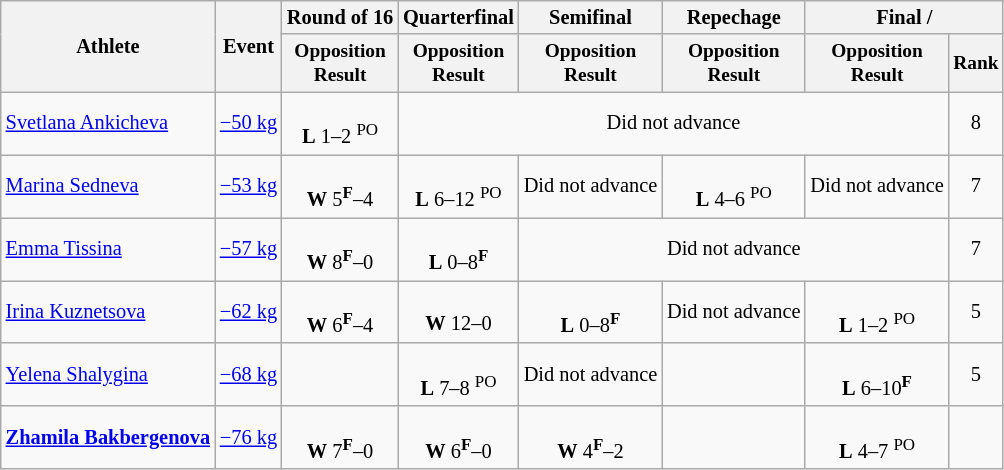<table class=wikitable style=font-size:85%;text-align:center>
<tr>
<th rowspan="2">Athlete</th>
<th rowspan="2">Event</th>
<th>Round of 16</th>
<th>Quarterfinal</th>
<th>Semifinal</th>
<th>Repechage</th>
<th colspan=2>Final / </th>
</tr>
<tr style="font-size: 95%">
<th>Opposition<br>Result</th>
<th>Opposition<br>Result</th>
<th>Opposition<br>Result</th>
<th>Opposition<br>Result</th>
<th>Opposition<br>Result</th>
<th>Rank</th>
</tr>
<tr>
<td align=left><a href='#'>Svetlana Ankicheva</a></td>
<td align=left><a href='#'>−50 kg</a></td>
<td><br><strong>L</strong> 1–2 <sup>PO</sup></td>
<td colspan=4>Did not advance</td>
<td>8</td>
</tr>
<tr>
<td align=left><a href='#'>Marina Sedneva</a></td>
<td align=left><a href='#'>−53 kg</a></td>
<td><br><strong>W</strong> 5<sup><strong>F</strong></sup>–4</td>
<td><br><strong>L</strong> 6–12 <sup>PO</sup></td>
<td>Did not advance</td>
<td><br><strong>L</strong> 4–6 <sup>PO</sup></td>
<td>Did not advance</td>
<td>7</td>
</tr>
<tr>
<td align=left><a href='#'>Emma Tissina</a></td>
<td align=left><a href='#'>−57 kg</a></td>
<td><br><strong>W</strong> 8<sup><strong>F</strong></sup>–0</td>
<td><br><strong>L</strong> 0–8<sup><strong>F</strong></sup></td>
<td colspan=3>Did not advance</td>
<td>7</td>
</tr>
<tr>
<td align=left><a href='#'>Irina Kuznetsova</a></td>
<td align=left><a href='#'>−62 kg</a></td>
<td><br><strong>W</strong> 6<sup><strong>F</strong></sup>–4</td>
<td><br><strong>W</strong> 12–0</td>
<td><br><strong>L</strong> 0–8<sup><strong>F</strong></sup></td>
<td>Did not advance</td>
<td><br><strong>L</strong> 1–2 <sup>PO</sup></td>
<td>5</td>
</tr>
<tr>
<td align=left><a href='#'>Yelena Shalygina</a></td>
<td align=left><a href='#'>−68 kg</a></td>
<td></td>
<td><br><strong>L</strong> 7–8 <sup>PO</sup></td>
<td>Did not advance</td>
<td></td>
<td><br><strong>L</strong> 6–10<sup><strong>F</strong></sup></td>
<td>5</td>
</tr>
<tr>
<td align=left><strong><a href='#'>Zhamila Bakbergenova</a></strong></td>
<td align=left><a href='#'>−76 kg</a></td>
<td><br><strong>W</strong> 7<sup><strong>F</strong></sup>–0</td>
<td><br><strong>W</strong> 6<sup><strong>F</strong></sup>–0</td>
<td><br><strong>W</strong> 4<sup><strong>F</strong></sup>–2</td>
<td></td>
<td><br><strong>L</strong> 4–7 <sup>PO</sup></td>
<td></td>
</tr>
</table>
